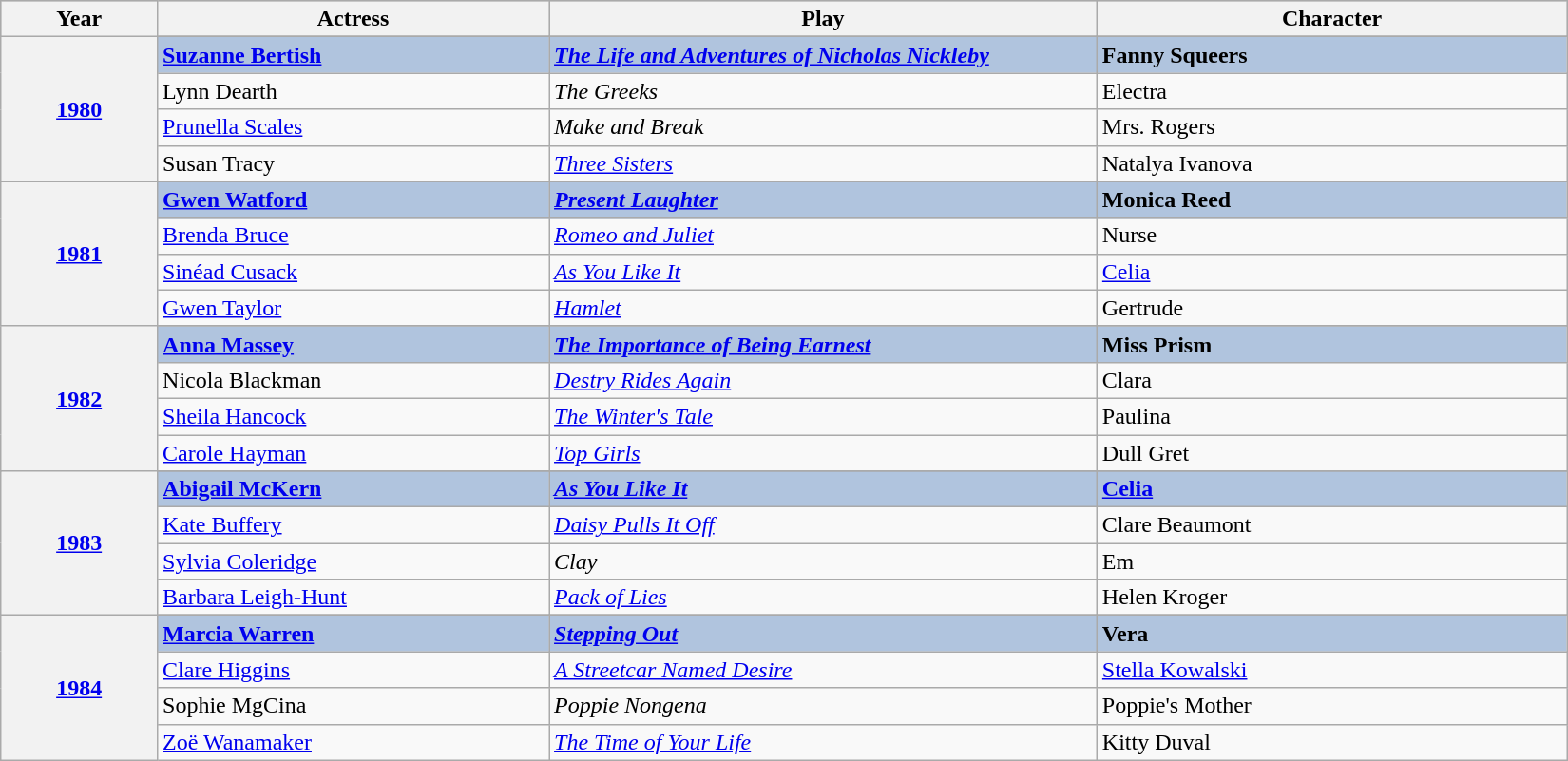<table class="wikitable" style="width:87%;">
<tr style="background:#bebebe;">
<th style="width:10%;">Year</th>
<th style="width:25%;">Actress</th>
<th style="width:35%;">Play</th>
<th style="width:30%;">Character</th>
</tr>
<tr>
<th rowspan="5" align="center"><a href='#'>1980</a></th>
</tr>
<tr style="background:#B0C4DE">
<td><strong><a href='#'>Suzanne Bertish</a></strong></td>
<td><strong><em><a href='#'>The Life and Adventures of Nicholas Nickleby</a></em></strong></td>
<td><strong>Fanny Squeers</strong></td>
</tr>
<tr>
<td>Lynn Dearth</td>
<td><em>The Greeks</em></td>
<td>Electra</td>
</tr>
<tr>
<td><a href='#'>Prunella Scales</a></td>
<td><em>Make and Break</em></td>
<td>Mrs. Rogers</td>
</tr>
<tr>
<td>Susan Tracy</td>
<td><em><a href='#'>Three Sisters</a></em></td>
<td>Natalya Ivanova</td>
</tr>
<tr>
<th rowspan="5" align="center"><a href='#'>1981</a></th>
</tr>
<tr style="background:#B0C4DE">
<td><strong><a href='#'>Gwen Watford</a></strong></td>
<td><strong><em><a href='#'>Present Laughter</a></em></strong></td>
<td><strong>Monica Reed</strong></td>
</tr>
<tr>
<td><a href='#'>Brenda Bruce</a></td>
<td><em><a href='#'>Romeo and Juliet</a></em></td>
<td>Nurse</td>
</tr>
<tr>
<td><a href='#'>Sinéad Cusack</a></td>
<td><em><a href='#'>As You Like It</a></em></td>
<td><a href='#'>Celia</a></td>
</tr>
<tr>
<td><a href='#'>Gwen Taylor</a></td>
<td><em><a href='#'>Hamlet</a></em></td>
<td>Gertrude</td>
</tr>
<tr>
<th rowspan="5" align="center"><a href='#'>1982</a></th>
</tr>
<tr style="background:#B0C4DE">
<td><strong><a href='#'>Anna Massey</a></strong></td>
<td><strong><em><a href='#'>The Importance of Being Earnest</a></em></strong></td>
<td><strong>Miss Prism</strong></td>
</tr>
<tr>
<td>Nicola Blackman</td>
<td><em><a href='#'>Destry Rides Again</a></em></td>
<td>Clara</td>
</tr>
<tr>
<td><a href='#'>Sheila Hancock</a></td>
<td><em><a href='#'>The Winter's Tale</a></em></td>
<td>Paulina</td>
</tr>
<tr>
<td><a href='#'>Carole Hayman</a></td>
<td><em><a href='#'>Top Girls</a></em></td>
<td>Dull Gret</td>
</tr>
<tr>
<th rowspan="5" align="center"><a href='#'>1983</a></th>
</tr>
<tr style="background:#B0C4DE">
<td><strong><a href='#'>Abigail McKern</a></strong></td>
<td><strong><em><a href='#'>As You Like It</a></em></strong></td>
<td><strong><a href='#'>Celia</a></strong></td>
</tr>
<tr>
<td><a href='#'>Kate Buffery</a></td>
<td><em><a href='#'>Daisy Pulls It Off</a></em></td>
<td>Clare Beaumont</td>
</tr>
<tr>
<td><a href='#'>Sylvia Coleridge</a></td>
<td><em>Clay</em></td>
<td>Em</td>
</tr>
<tr>
<td><a href='#'>Barbara Leigh-Hunt</a></td>
<td><em><a href='#'>Pack of Lies</a></em></td>
<td>Helen Kroger</td>
</tr>
<tr>
<th rowspan="5" align="center"><a href='#'>1984</a></th>
</tr>
<tr style="background:#B0C4DE">
<td><strong><a href='#'>Marcia Warren</a></strong></td>
<td><strong><em><a href='#'>Stepping Out</a></em></strong></td>
<td><strong>Vera</strong></td>
</tr>
<tr>
<td><a href='#'>Clare Higgins</a></td>
<td><em><a href='#'>A Streetcar Named Desire</a></em></td>
<td><a href='#'>Stella Kowalski</a></td>
</tr>
<tr>
<td>Sophie MgCina</td>
<td><em>Poppie Nongena</em></td>
<td>Poppie's Mother</td>
</tr>
<tr>
<td><a href='#'>Zoë Wanamaker</a></td>
<td><em><a href='#'>The Time of Your Life</a></em></td>
<td>Kitty Duval</td>
</tr>
</table>
